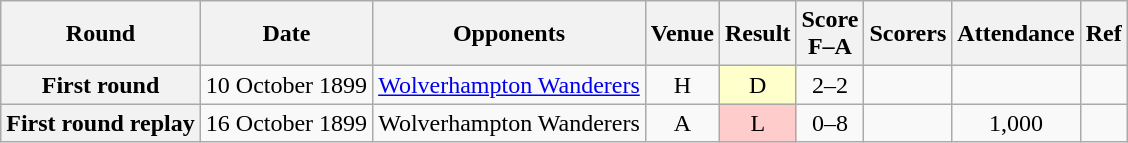<table class="wikitable plainrowheaders" style=text-align:center>
<tr>
<th scope=col>Round</th>
<th scope=col>Date</th>
<th scope=col>Opponents</th>
<th scope=col>Venue</th>
<th scope=col>Result</th>
<th scope=col>Score<br>F–A</th>
<th scope=col>Scorers</th>
<th scope=col>Attendance</th>
<th scope=col>Ref</th>
</tr>
<tr>
<th scope=row>First round</th>
<td style=text-align:left>10 October 1899</td>
<td style=text-align:left><a href='#'>Wolverhampton Wanderers</a></td>
<td>H</td>
<td style=background:#ffc>D</td>
<td>2–2</td>
<td style=text-align:left></td>
<td></td>
<td></td>
</tr>
<tr>
<th scope=row>First round replay</th>
<td style=text-align:left>16 October 1899</td>
<td style=text-align:left>Wolverhampton Wanderers</td>
<td>A</td>
<td style=background:#fcc>L</td>
<td>0–8</td>
<td></td>
<td>1,000</td>
<td></td>
</tr>
</table>
